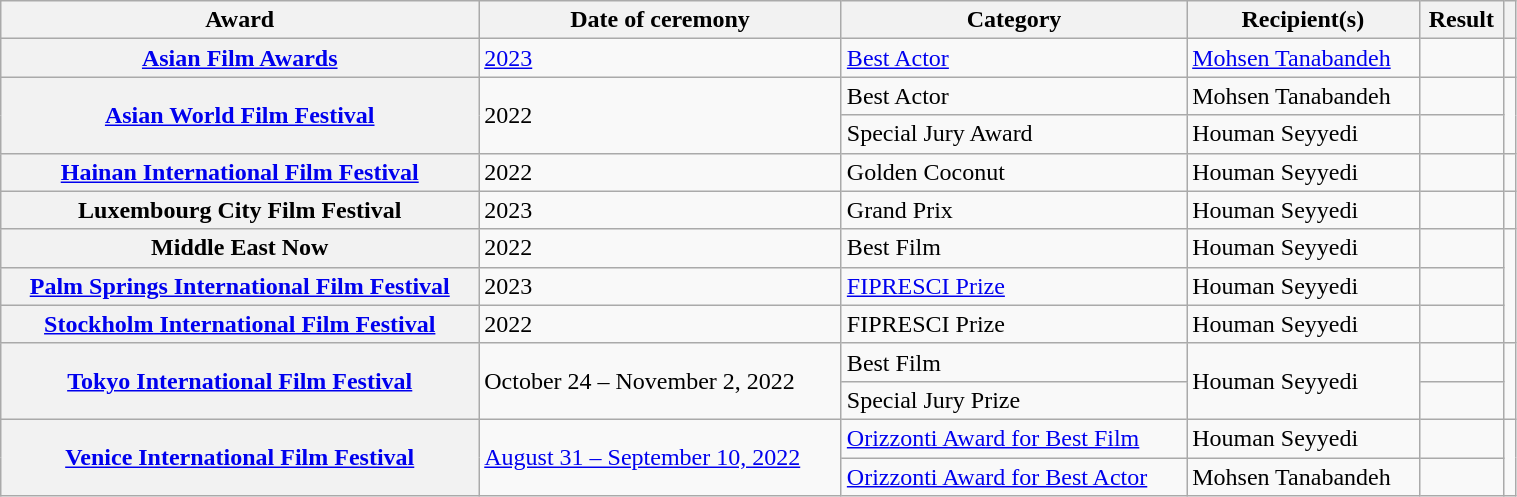<table class="wikitable sortable plainrowheaders" style="width: 80%;">
<tr>
<th scope="col">Award</th>
<th scope="col">Date of ceremony</th>
<th scope="col">Category</th>
<th scope="col">Recipient(s)</th>
<th>Result</th>
<th></th>
</tr>
<tr>
<th scope="row"><a href='#'>Asian Film Awards</a></th>
<td><a href='#'>2023</a></td>
<td><a href='#'>Best Actor</a></td>
<td><a href='#'>Mohsen Tanabandeh</a></td>
<td></td>
<td></td>
</tr>
<tr>
<th scope="row" rowspan="2"><a href='#'>Asian World Film Festival</a></th>
<td rowspan="2">2022</td>
<td>Best Actor</td>
<td>Mohsen Tanabandeh</td>
<td></td>
<td rowspan="2"></td>
</tr>
<tr>
<td>Special Jury Award</td>
<td>Houman Seyyedi</td>
<td></td>
</tr>
<tr>
<th scope="row"><a href='#'>Hainan International Film Festival</a></th>
<td>2022</td>
<td>Golden Coconut</td>
<td>Houman Seyyedi</td>
<td></td>
<td></td>
</tr>
<tr>
<th scope="row">Luxembourg City Film Festival</th>
<td>2023</td>
<td>Grand Prix</td>
<td>Houman Seyyedi</td>
<td></td>
<td></td>
</tr>
<tr>
<th scope="row">Middle East Now</th>
<td>2022</td>
<td>Best Film</td>
<td>Houman Seyyedi</td>
<td></td>
<td rowspan="3"></td>
</tr>
<tr>
<th scope="row"><a href='#'>Palm Springs International Film Festival</a></th>
<td>2023</td>
<td><a href='#'>FIPRESCI Prize</a></td>
<td>Houman Seyyedi</td>
<td></td>
</tr>
<tr>
<th scope="row"><a href='#'>Stockholm International Film Festival</a></th>
<td>2022</td>
<td>FIPRESCI Prize</td>
<td>Houman Seyyedi</td>
<td></td>
</tr>
<tr>
<th scope="row" rowspan="2"><a href='#'>Tokyo International Film Festival</a></th>
<td rowspan="2">October 24 – November 2, 2022</td>
<td>Best Film</td>
<td rowspan="2">Houman Seyyedi</td>
<td></td>
<td rowspan="2"></td>
</tr>
<tr>
<td>Special Jury Prize</td>
<td></td>
</tr>
<tr>
<th rowspan="2" scope="row"><a href='#'>Venice International Film Festival</a></th>
<td rowspan="2"><a href='#'>August 31 – September 10, 2022</a></td>
<td><a href='#'>Orizzonti Award for Best Film</a></td>
<td>Houman Seyyedi</td>
<td></td>
<td rowspan="2"></td>
</tr>
<tr>
<td><a href='#'>Orizzonti Award for Best Actor</a></td>
<td>Mohsen Tanabandeh</td>
<td></td>
</tr>
</table>
